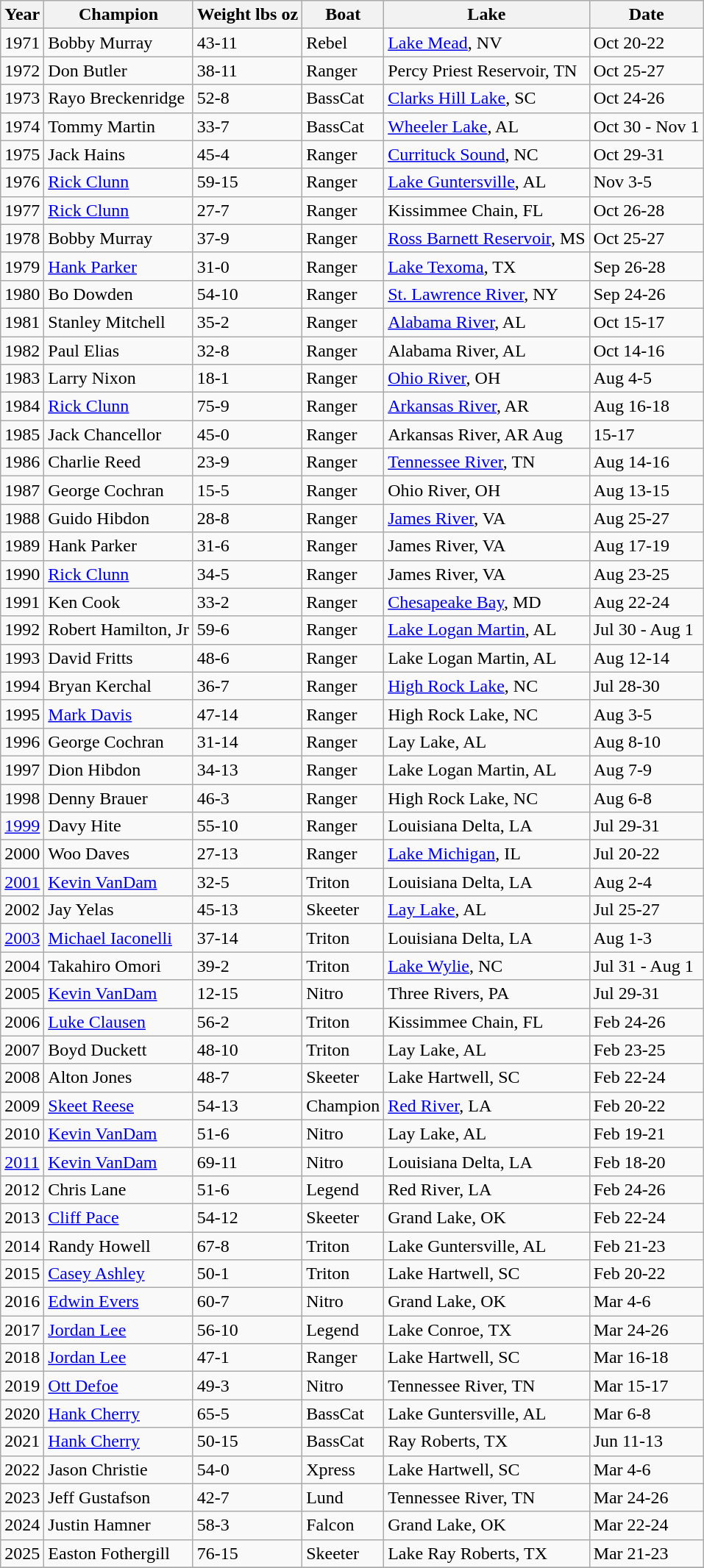<table class="wikitable">
<tr>
<th>Year</th>
<th>Champion</th>
<th>Weight lbs oz</th>
<th>Boat</th>
<th>Lake</th>
<th>Date</th>
</tr>
<tr>
<td>1971</td>
<td> Bobby Murray</td>
<td>43-11</td>
<td>Rebel</td>
<td><a href='#'>Lake Mead</a>, NV</td>
<td>Oct 20-22</td>
</tr>
<tr>
<td>1972</td>
<td> Don Butler</td>
<td>38-11</td>
<td>Ranger</td>
<td>Percy Priest Reservoir, TN</td>
<td>Oct 25-27</td>
</tr>
<tr>
<td>1973</td>
<td> Rayo Breckenridge</td>
<td>52-8</td>
<td>BassCat</td>
<td><a href='#'>Clarks Hill Lake</a>, SC</td>
<td>Oct 24-26</td>
</tr>
<tr>
<td>1974</td>
<td> Tommy Martin</td>
<td>33-7</td>
<td>BassCat</td>
<td><a href='#'>Wheeler Lake</a>, AL</td>
<td>Oct 30 - Nov 1</td>
</tr>
<tr>
<td>1975</td>
<td> Jack Hains</td>
<td>45-4</td>
<td>Ranger</td>
<td><a href='#'>Currituck Sound</a>, NC</td>
<td>Oct 29-31</td>
</tr>
<tr>
<td>1976</td>
<td> <a href='#'>Rick Clunn</a></td>
<td>59-15</td>
<td>Ranger</td>
<td><a href='#'>Lake Guntersville</a>, AL</td>
<td>Nov 3-5</td>
</tr>
<tr>
<td>1977</td>
<td> <a href='#'>Rick Clunn</a></td>
<td>27-7</td>
<td>Ranger</td>
<td>Kissimmee Chain, FL</td>
<td>Oct 26-28</td>
</tr>
<tr>
<td>1978</td>
<td> Bobby Murray</td>
<td>37-9</td>
<td>Ranger</td>
<td><a href='#'>Ross Barnett Reservoir</a>, MS</td>
<td>Oct 25-27</td>
</tr>
<tr>
<td>1979</td>
<td> <a href='#'>Hank Parker</a></td>
<td>31-0</td>
<td>Ranger</td>
<td><a href='#'>Lake Texoma</a>, TX</td>
<td>Sep 26-28</td>
</tr>
<tr>
<td>1980</td>
<td> Bo Dowden</td>
<td>54-10</td>
<td>Ranger</td>
<td><a href='#'>St. Lawrence River</a>, NY</td>
<td>Sep 24-26</td>
</tr>
<tr>
<td>1981</td>
<td> Stanley Mitchell</td>
<td>35-2</td>
<td>Ranger</td>
<td><a href='#'>Alabama River</a>, AL</td>
<td>Oct 15-17</td>
</tr>
<tr>
<td>1982</td>
<td> Paul Elias</td>
<td>32-8</td>
<td>Ranger</td>
<td>Alabama River, AL</td>
<td>Oct 14-16</td>
</tr>
<tr>
<td>1983</td>
<td> Larry Nixon</td>
<td>18-1</td>
<td>Ranger</td>
<td><a href='#'>Ohio River</a>, OH</td>
<td>Aug 4-5</td>
</tr>
<tr>
<td>1984</td>
<td> <a href='#'>Rick Clunn</a></td>
<td>75-9</td>
<td>Ranger</td>
<td><a href='#'>Arkansas River</a>, AR</td>
<td>Aug 16-18</td>
</tr>
<tr>
<td>1985</td>
<td> Jack Chancellor</td>
<td>45-0</td>
<td>Ranger</td>
<td>Arkansas River, AR Aug</td>
<td>15-17</td>
</tr>
<tr>
<td>1986</td>
<td> Charlie Reed</td>
<td>23-9</td>
<td>Ranger</td>
<td><a href='#'>Tennessee River</a>, TN</td>
<td>Aug 14-16</td>
</tr>
<tr>
<td>1987</td>
<td> George Cochran</td>
<td>15-5</td>
<td>Ranger</td>
<td>Ohio River, OH</td>
<td>Aug 13-15</td>
</tr>
<tr>
<td>1988</td>
<td> Guido Hibdon</td>
<td>28-8</td>
<td>Ranger</td>
<td><a href='#'>James River</a>, VA</td>
<td>Aug 25-27</td>
</tr>
<tr>
<td>1989</td>
<td> Hank Parker</td>
<td>31-6</td>
<td>Ranger</td>
<td>James River, VA</td>
<td>Aug 17-19</td>
</tr>
<tr>
<td>1990</td>
<td> <a href='#'>Rick Clunn</a></td>
<td>34-5</td>
<td>Ranger</td>
<td>James River, VA</td>
<td>Aug 23-25</td>
</tr>
<tr>
<td>1991</td>
<td> Ken Cook</td>
<td>33-2</td>
<td>Ranger</td>
<td><a href='#'>Chesapeake Bay</a>, MD</td>
<td>Aug 22-24</td>
</tr>
<tr>
<td>1992</td>
<td> Robert Hamilton, Jr</td>
<td>59-6</td>
<td>Ranger</td>
<td><a href='#'>Lake Logan Martin</a>, AL</td>
<td>Jul 30 - Aug 1</td>
</tr>
<tr>
<td>1993</td>
<td> David Fritts</td>
<td>48-6</td>
<td>Ranger</td>
<td>Lake Logan Martin, AL</td>
<td>Aug 12-14</td>
</tr>
<tr>
<td>1994</td>
<td> Bryan Kerchal</td>
<td>36-7</td>
<td>Ranger</td>
<td><a href='#'>High Rock Lake</a>, NC</td>
<td>Jul 28-30</td>
</tr>
<tr>
<td>1995</td>
<td> <a href='#'>Mark Davis</a></td>
<td>47-14</td>
<td>Ranger</td>
<td>High Rock Lake, NC</td>
<td>Aug 3-5</td>
</tr>
<tr>
<td>1996</td>
<td> George Cochran</td>
<td>31-14</td>
<td>Ranger</td>
<td>Lay Lake, AL</td>
<td>Aug 8-10</td>
</tr>
<tr>
<td>1997</td>
<td> Dion Hibdon</td>
<td>34-13</td>
<td>Ranger</td>
<td>Lake Logan Martin, AL</td>
<td>Aug 7-9</td>
</tr>
<tr>
<td>1998</td>
<td> Denny Brauer</td>
<td>46-3</td>
<td>Ranger</td>
<td>High Rock Lake, NC</td>
<td>Aug 6-8</td>
</tr>
<tr>
<td><a href='#'>1999</a></td>
<td> Davy Hite</td>
<td>55-10</td>
<td>Ranger</td>
<td>Louisiana Delta, LA</td>
<td>Jul 29-31</td>
</tr>
<tr>
<td>2000</td>
<td> Woo Daves</td>
<td>27-13</td>
<td>Ranger</td>
<td><a href='#'>Lake Michigan</a>, IL</td>
<td>Jul 20-22</td>
</tr>
<tr>
<td><a href='#'>2001</a></td>
<td> <a href='#'>Kevin VanDam</a></td>
<td>32-5</td>
<td>Triton</td>
<td>Louisiana Delta, LA</td>
<td>Aug 2-4</td>
</tr>
<tr>
<td>2002</td>
<td> Jay Yelas</td>
<td>45-13</td>
<td>Skeeter</td>
<td><a href='#'>Lay Lake</a>, AL</td>
<td>Jul 25-27</td>
</tr>
<tr>
<td><a href='#'>2003</a></td>
<td> <a href='#'>Michael Iaconelli</a></td>
<td>37-14</td>
<td>Triton</td>
<td>Louisiana Delta, LA</td>
<td>Aug 1-3</td>
</tr>
<tr>
<td>2004</td>
<td> Takahiro Omori</td>
<td>39-2</td>
<td>Triton</td>
<td><a href='#'>Lake Wylie</a>, NC</td>
<td>Jul 31 - Aug 1</td>
</tr>
<tr>
<td>2005</td>
<td> <a href='#'>Kevin VanDam</a></td>
<td>12-15</td>
<td>Nitro</td>
<td>Three Rivers, PA</td>
<td>Jul 29-31</td>
</tr>
<tr>
<td>2006</td>
<td> <a href='#'>Luke Clausen</a></td>
<td>56-2</td>
<td>Triton</td>
<td>Kissimmee Chain, FL</td>
<td>Feb 24-26</td>
</tr>
<tr>
<td>2007</td>
<td> Boyd Duckett</td>
<td>48-10</td>
<td>Triton</td>
<td>Lay Lake, AL</td>
<td>Feb 23-25</td>
</tr>
<tr>
<td>2008</td>
<td> Alton Jones</td>
<td>48-7</td>
<td>Skeeter</td>
<td>Lake Hartwell, SC</td>
<td>Feb 22-24</td>
</tr>
<tr>
<td>2009</td>
<td> <a href='#'>Skeet Reese</a></td>
<td>54-13</td>
<td>Champion</td>
<td><a href='#'>Red River</a>, LA</td>
<td>Feb 20-22</td>
</tr>
<tr>
<td>2010</td>
<td> <a href='#'>Kevin VanDam</a></td>
<td>51-6</td>
<td>Nitro</td>
<td>Lay Lake, AL</td>
<td>Feb 19-21</td>
</tr>
<tr>
<td><a href='#'>2011</a></td>
<td> <a href='#'>Kevin VanDam</a></td>
<td>69-11</td>
<td>Nitro</td>
<td>Louisiana Delta, LA</td>
<td>Feb 18-20</td>
</tr>
<tr>
<td>2012</td>
<td> Chris Lane</td>
<td>51-6</td>
<td>Legend</td>
<td>Red River, LA</td>
<td>Feb 24-26</td>
</tr>
<tr>
<td>2013</td>
<td> <a href='#'>Cliff Pace</a></td>
<td>54-12</td>
<td>Skeeter</td>
<td>Grand Lake, OK</td>
<td>Feb 22-24</td>
</tr>
<tr>
<td>2014</td>
<td> Randy Howell</td>
<td>67-8</td>
<td>Triton</td>
<td>Lake Guntersville, AL</td>
<td>Feb 21-23</td>
</tr>
<tr>
<td>2015</td>
<td> <a href='#'>Casey Ashley</a></td>
<td>50-1</td>
<td>Triton</td>
<td>Lake Hartwell, SC</td>
<td>Feb 20-22</td>
</tr>
<tr>
<td>2016</td>
<td> <a href='#'>Edwin Evers</a></td>
<td>60-7 </td>
<td>Nitro</td>
<td>Grand Lake, OK</td>
<td>Mar 4-6</td>
</tr>
<tr>
<td>2017</td>
<td> <a href='#'>Jordan Lee</a></td>
<td>56-10 </td>
<td>Legend</td>
<td>Lake Conroe, TX</td>
<td>Mar 24-26</td>
</tr>
<tr>
<td>2018</td>
<td> <a href='#'>Jordan Lee</a></td>
<td>47-1 </td>
<td>Ranger</td>
<td>Lake Hartwell, SC</td>
<td>Mar 16-18</td>
</tr>
<tr>
<td>2019</td>
<td> <a href='#'>Ott Defoe</a></td>
<td>49-3 </td>
<td>Nitro</td>
<td>Tennessee River, TN</td>
<td>Mar 15-17</td>
</tr>
<tr>
<td>2020</td>
<td> <a href='#'>Hank Cherry</a></td>
<td>65-5</td>
<td>BassCat</td>
<td>Lake Guntersville, AL</td>
<td>Mar 6-8</td>
</tr>
<tr>
<td>2021</td>
<td> <a href='#'>Hank Cherry</a></td>
<td>50-15</td>
<td>BassCat</td>
<td>Ray Roberts, TX</td>
<td>Jun 11-13</td>
</tr>
<tr>
<td>2022</td>
<td> Jason Christie</td>
<td>54-0</td>
<td>Xpress</td>
<td>Lake Hartwell, SC</td>
<td>Mar 4-6</td>
</tr>
<tr>
<td>2023</td>
<td> Jeff Gustafson</td>
<td>42-7</td>
<td>Lund</td>
<td>Tennessee River, TN</td>
<td>Mar 24-26</td>
</tr>
<tr>
<td>2024</td>
<td> Justin Hamner</td>
<td>58-3</td>
<td>Falcon</td>
<td>Grand Lake, OK</td>
<td>Mar 22-24</td>
</tr>
<tr>
<td>2025</td>
<td> Easton Fothergill</td>
<td>76-15</td>
<td>Skeeter</td>
<td>Lake Ray Roberts, TX</td>
<td>Mar 21-23</td>
</tr>
<tr>
</tr>
</table>
